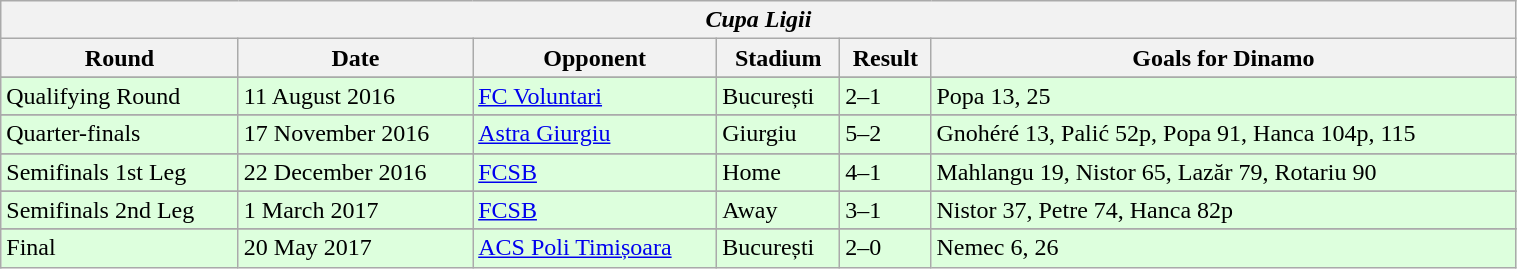<table class="wikitable" style="width:80%;">
<tr>
<th colspan="6" style="text-align:center;"><em>Cupa Ligii</em></th>
</tr>
<tr>
<th>Round</th>
<th>Date</th>
<th>Opponent</th>
<th>Stadium</th>
<th>Result</th>
<th>Goals for Dinamo</th>
</tr>
<tr>
</tr>
<tr bgcolor="#ddffdd">
<td>Qualifying Round</td>
<td>11 August 2016</td>
<td><a href='#'>FC Voluntari</a></td>
<td>București</td>
<td>2–1</td>
<td>Popa 13, 25</td>
</tr>
<tr>
</tr>
<tr bgcolor="#ddffdd">
<td>Quarter-finals</td>
<td>17 November 2016</td>
<td><a href='#'>Astra Giurgiu</a></td>
<td>Giurgiu</td>
<td>5–2</td>
<td>Gnohéré 13, Palić 52p, Popa 91, Hanca 104p, 115</td>
</tr>
<tr>
</tr>
<tr bgcolor="#ddffdd">
<td>Semifinals 1st Leg</td>
<td>22 December 2016</td>
<td><a href='#'>FCSB</a></td>
<td>Home</td>
<td>4–1</td>
<td>Mahlangu 19, Nistor 65, Lazăr 79, Rotariu 90</td>
</tr>
<tr>
</tr>
<tr bgcolor="#ddffdd">
<td>Semifinals 2nd Leg</td>
<td>1 March 2017</td>
<td><a href='#'>FCSB</a></td>
<td>Away</td>
<td>3–1</td>
<td>Nistor 37, Petre 74, Hanca 82p</td>
</tr>
<tr>
</tr>
<tr bgcolor="#ddffdd">
<td>Final</td>
<td>20 May 2017</td>
<td><a href='#'>ACS Poli Timișoara</a></td>
<td>București</td>
<td>2–0</td>
<td>Nemec 6, 26</td>
</tr>
</table>
